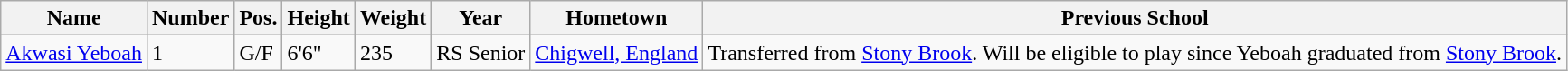<table class="wikitable sortable" border="1">
<tr>
<th>Name</th>
<th>Number</th>
<th>Pos.</th>
<th>Height</th>
<th>Weight</th>
<th>Year</th>
<th>Hometown</th>
<th class="unsortable">Previous School</th>
</tr>
<tr>
<td><a href='#'>Akwasi Yeboah</a></td>
<td>1</td>
<td>G/F</td>
<td>6'6"</td>
<td>235</td>
<td>RS Senior</td>
<td><a href='#'>Chigwell, England</a></td>
<td>Transferred from <a href='#'>Stony Brook</a>. Will be eligible to play since Yeboah graduated from <a href='#'>Stony Brook</a>.</td>
</tr>
</table>
